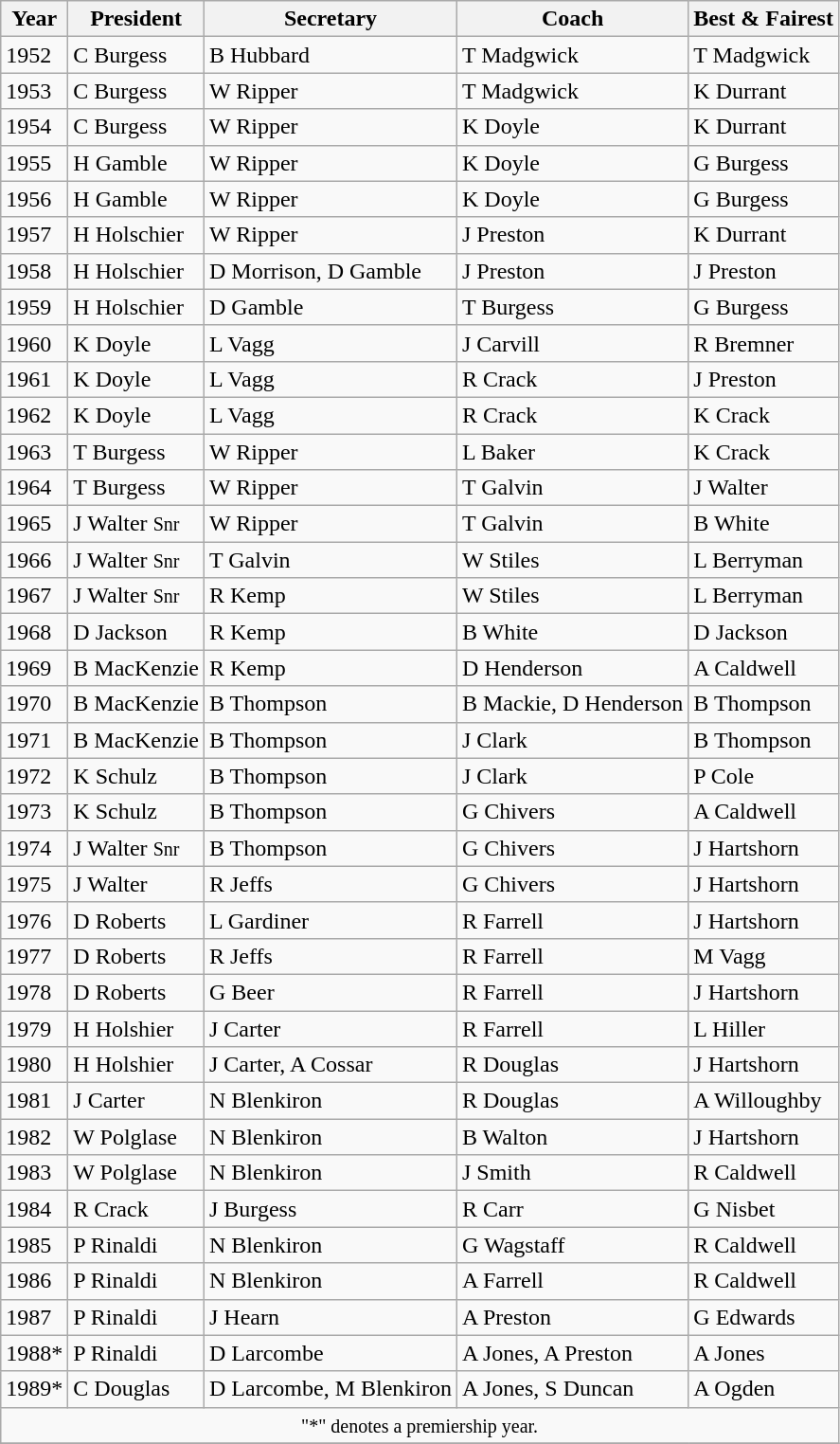<table class="wikitable">
<tr>
<th>Year</th>
<th>President</th>
<th>Secretary</th>
<th>Coach</th>
<th>Best & Fairest</th>
</tr>
<tr>
<td>1952</td>
<td>C Burgess</td>
<td>B Hubbard</td>
<td>T Madgwick</td>
<td>T Madgwick</td>
</tr>
<tr>
<td>1953</td>
<td>C Burgess</td>
<td>W Ripper</td>
<td>T Madgwick</td>
<td>K Durrant</td>
</tr>
<tr>
<td>1954</td>
<td>C Burgess</td>
<td>W Ripper</td>
<td>K Doyle</td>
<td>K Durrant</td>
</tr>
<tr>
<td>1955</td>
<td>H Gamble</td>
<td>W Ripper</td>
<td>K Doyle</td>
<td>G Burgess</td>
</tr>
<tr>
<td>1956</td>
<td>H Gamble</td>
<td>W Ripper</td>
<td>K Doyle</td>
<td>G Burgess</td>
</tr>
<tr>
<td>1957</td>
<td>H Holschier</td>
<td>W Ripper</td>
<td>J Preston</td>
<td>K Durrant</td>
</tr>
<tr>
<td>1958</td>
<td>H Holschier</td>
<td>D Morrison, D Gamble</td>
<td>J Preston</td>
<td>J Preston</td>
</tr>
<tr>
<td>1959</td>
<td>H Holschier</td>
<td>D Gamble</td>
<td>T Burgess</td>
<td>G Burgess</td>
</tr>
<tr>
<td>1960</td>
<td>K Doyle</td>
<td>L Vagg</td>
<td>J Carvill</td>
<td>R Bremner</td>
</tr>
<tr>
<td>1961</td>
<td>K Doyle</td>
<td>L Vagg</td>
<td>R Crack</td>
<td>J Preston</td>
</tr>
<tr>
<td>1962</td>
<td>K Doyle</td>
<td>L Vagg</td>
<td>R Crack</td>
<td>K Crack</td>
</tr>
<tr>
<td>1963</td>
<td>T Burgess</td>
<td>W Ripper</td>
<td>L Baker</td>
<td>K Crack</td>
</tr>
<tr>
<td>1964</td>
<td>T Burgess</td>
<td>W Ripper</td>
<td>T Galvin</td>
<td>J Walter</td>
</tr>
<tr>
<td>1965</td>
<td>J Walter <small>Snr</small></td>
<td>W Ripper</td>
<td>T Galvin</td>
<td>B White</td>
</tr>
<tr>
<td>1966</td>
<td>J Walter <small>Snr</small></td>
<td>T Galvin</td>
<td>W Stiles</td>
<td>L Berryman</td>
</tr>
<tr>
<td>1967</td>
<td>J Walter <small>Snr</small></td>
<td>R Kemp</td>
<td>W Stiles</td>
<td>L Berryman</td>
</tr>
<tr>
<td>1968</td>
<td>D Jackson</td>
<td>R Kemp</td>
<td>B White</td>
<td>D Jackson</td>
</tr>
<tr>
<td>1969</td>
<td>B MacKenzie</td>
<td>R Kemp</td>
<td>D Henderson</td>
<td>A Caldwell</td>
</tr>
<tr>
<td>1970</td>
<td>B MacKenzie</td>
<td>B Thompson</td>
<td>B Mackie, D Henderson</td>
<td>B Thompson</td>
</tr>
<tr>
<td>1971</td>
<td>B MacKenzie</td>
<td>B Thompson</td>
<td>J Clark</td>
<td>B Thompson</td>
</tr>
<tr>
<td>1972</td>
<td>K Schulz</td>
<td>B Thompson</td>
<td>J Clark</td>
<td>P Cole</td>
</tr>
<tr>
<td>1973</td>
<td>K Schulz</td>
<td>B Thompson</td>
<td>G Chivers</td>
<td>A Caldwell</td>
</tr>
<tr>
<td>1974</td>
<td>J Walter <small>Snr</small></td>
<td>B Thompson</td>
<td>G Chivers</td>
<td>J Hartshorn</td>
</tr>
<tr>
<td>1975</td>
<td>J Walter</td>
<td>R Jeffs</td>
<td>G Chivers</td>
<td>J Hartshorn</td>
</tr>
<tr>
<td>1976</td>
<td>D Roberts</td>
<td>L Gardiner</td>
<td>R Farrell</td>
<td>J Hartshorn</td>
</tr>
<tr>
<td>1977</td>
<td>D Roberts</td>
<td>R Jeffs</td>
<td>R Farrell</td>
<td>M Vagg</td>
</tr>
<tr>
<td>1978</td>
<td>D Roberts</td>
<td>G Beer</td>
<td>R Farrell</td>
<td>J Hartshorn</td>
</tr>
<tr>
<td>1979</td>
<td>H Holshier</td>
<td>J Carter</td>
<td>R Farrell</td>
<td>L Hiller</td>
</tr>
<tr>
<td>1980</td>
<td>H Holshier</td>
<td>J Carter, A Cossar</td>
<td>R Douglas</td>
<td>J Hartshorn</td>
</tr>
<tr>
<td>1981</td>
<td>J Carter</td>
<td>N Blenkiron</td>
<td>R Douglas</td>
<td>A Willoughby</td>
</tr>
<tr>
<td>1982</td>
<td>W Polglase</td>
<td>N Blenkiron</td>
<td>B Walton</td>
<td>J Hartshorn</td>
</tr>
<tr>
<td>1983</td>
<td>W Polglase</td>
<td>N Blenkiron</td>
<td>J Smith</td>
<td>R Caldwell</td>
</tr>
<tr>
<td>1984</td>
<td>R Crack</td>
<td>J Burgess</td>
<td>R Carr</td>
<td>G Nisbet</td>
</tr>
<tr>
<td>1985</td>
<td>P Rinaldi</td>
<td>N Blenkiron</td>
<td>G Wagstaff</td>
<td>R Caldwell</td>
</tr>
<tr>
<td>1986</td>
<td>P Rinaldi</td>
<td>N Blenkiron</td>
<td>A Farrell</td>
<td>R Caldwell</td>
</tr>
<tr>
<td>1987</td>
<td>P Rinaldi</td>
<td>J Hearn</td>
<td>A Preston</td>
<td>G Edwards</td>
</tr>
<tr>
<td>1988*</td>
<td>P Rinaldi</td>
<td>D Larcombe</td>
<td>A Jones, A Preston</td>
<td>A Jones</td>
</tr>
<tr>
<td>1989*</td>
<td>C Douglas</td>
<td>D Larcombe, M Blenkiron</td>
<td>A Jones, S Duncan</td>
<td>A Ogden</td>
</tr>
<tr>
<td colspan="5" style="text-align:center;"><small>"*" denotes a premiership year.</small></td>
</tr>
<tr>
</tr>
</table>
